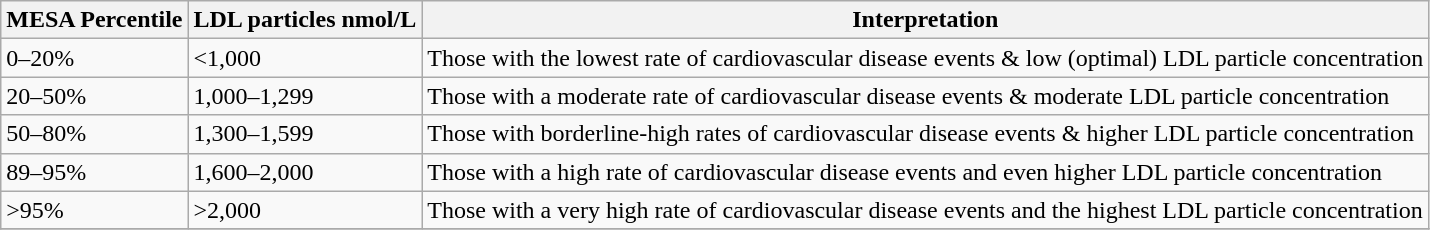<table class="wikitable">
<tr>
<th>MESA Percentile</th>
<th>LDL particles nmol/L</th>
<th>Interpretation</th>
</tr>
<tr>
<td>0–20%</td>
<td><1,000</td>
<td>Those with the lowest rate of cardiovascular disease events & low (optimal) LDL particle concentration</td>
</tr>
<tr>
<td>20–50%</td>
<td>1,000–1,299</td>
<td>Those with a moderate rate of cardiovascular disease events & moderate LDL particle concentration</td>
</tr>
<tr>
<td>50–80%</td>
<td>1,300–1,599</td>
<td>Those with borderline-high rates of cardiovascular disease events & higher LDL particle concentration</td>
</tr>
<tr>
<td>89–95%</td>
<td>1,600–2,000</td>
<td>Those with a high rate of cardiovascular disease events and even higher LDL particle concentration</td>
</tr>
<tr>
<td>>95%</td>
<td>>2,000</td>
<td>Those with a very high rate of cardiovascular disease events and the highest LDL particle concentration</td>
</tr>
<tr>
</tr>
</table>
